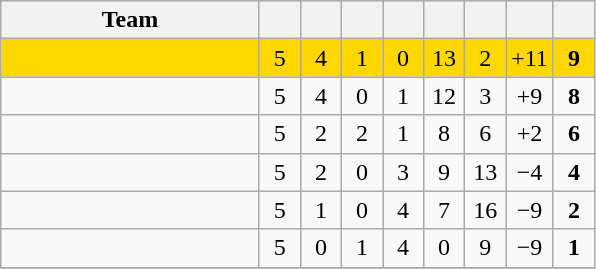<table class=wikitable style="text-align:center">
<tr>
<th width=165>Team</th>
<th width=20></th>
<th width=20></th>
<th width=20></th>
<th width=20></th>
<th width=20></th>
<th width=20></th>
<th width=20></th>
<th width=20></th>
</tr>
<tr align=center bgcolor=gold>
<td align=left></td>
<td>5</td>
<td>4</td>
<td>1</td>
<td>0</td>
<td>13</td>
<td>2</td>
<td>+11</td>
<td><strong>9</strong></td>
</tr>
<tr align=center>
<td align=left></td>
<td>5</td>
<td>4</td>
<td>0</td>
<td>1</td>
<td>12</td>
<td>3</td>
<td>+9</td>
<td><strong>8</strong></td>
</tr>
<tr align=center>
<td align=left></td>
<td>5</td>
<td>2</td>
<td>2</td>
<td>1</td>
<td>8</td>
<td>6</td>
<td>+2</td>
<td><strong>6</strong></td>
</tr>
<tr align=center>
<td align=left></td>
<td>5</td>
<td>2</td>
<td>0</td>
<td>3</td>
<td>9</td>
<td>13</td>
<td>−4</td>
<td><strong>4</strong></td>
</tr>
<tr align=center>
<td align=left></td>
<td>5</td>
<td>1</td>
<td>0</td>
<td>4</td>
<td>7</td>
<td>16</td>
<td>−9</td>
<td><strong>2</strong></td>
</tr>
<tr align=center>
<td align=left></td>
<td>5</td>
<td>0</td>
<td>1</td>
<td>4</td>
<td>0</td>
<td>9</td>
<td>−9</td>
<td><strong>1</strong></td>
</tr>
<tr align=center>
</tr>
</table>
